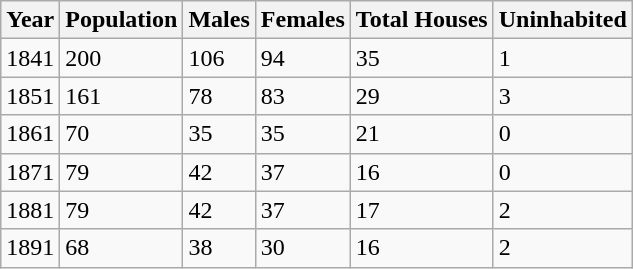<table class="wikitable">
<tr>
<th>Year</th>
<th>Population</th>
<th>Males</th>
<th>Females</th>
<th>Total Houses</th>
<th>Uninhabited</th>
</tr>
<tr>
<td>1841</td>
<td>200</td>
<td>106</td>
<td>94</td>
<td>35</td>
<td>1</td>
</tr>
<tr>
<td>1851</td>
<td>161</td>
<td>78</td>
<td>83</td>
<td>29</td>
<td>3</td>
</tr>
<tr>
<td>1861</td>
<td>70</td>
<td>35</td>
<td>35</td>
<td>21</td>
<td>0</td>
</tr>
<tr>
<td>1871</td>
<td>79</td>
<td>42</td>
<td>37</td>
<td>16</td>
<td>0</td>
</tr>
<tr>
<td>1881</td>
<td>79</td>
<td>42</td>
<td>37</td>
<td>17</td>
<td>2</td>
</tr>
<tr>
<td>1891</td>
<td>68</td>
<td>38</td>
<td>30</td>
<td>16</td>
<td>2</td>
</tr>
</table>
